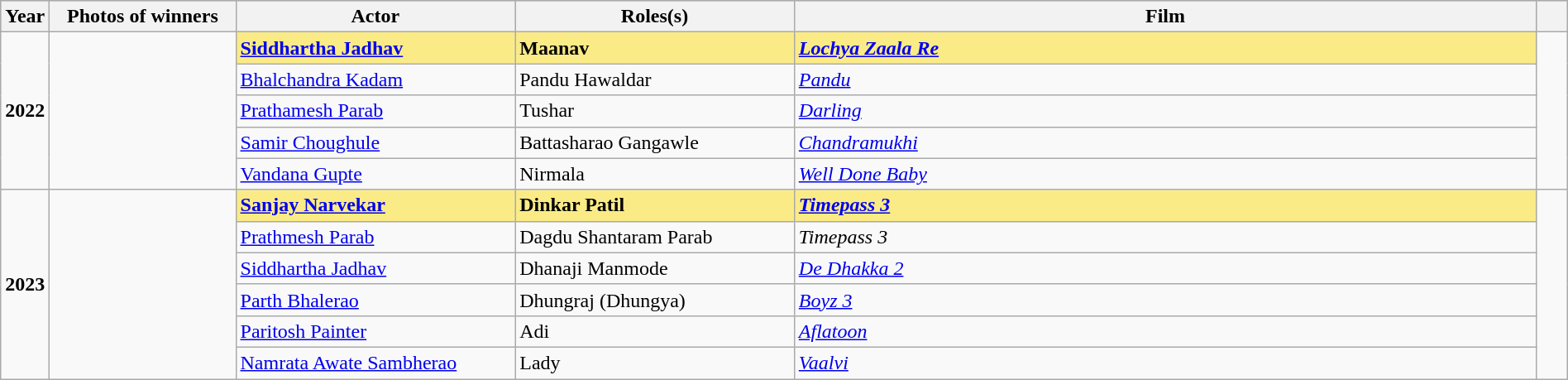<table class="wikitable" style="width:100%">
<tr bgcolor="#bebebe">
<th width="2%">Year</th>
<th width="12%">Photos of winners</th>
<th width="18%">Actor</th>
<th width="18%">Roles(s)</th>
<th width="48%">Film</th>
<th width="2%"></th>
</tr>
<tr>
<td rowspan="5"><strong>2022</strong></td>
<td rowspan="5"></td>
<td style="background:#FAEB86"><strong><a href='#'>Siddhartha Jadhav</a></strong></td>
<td style="background:#FAEB86"><strong>Maanav</strong></td>
<td style="background:#FAEB86"><strong><em><a href='#'>Lochya Zaala Re</a></em></strong></td>
<td rowspan="5"></td>
</tr>
<tr>
<td><a href='#'>Bhalchandra Kadam</a></td>
<td>Pandu Hawaldar</td>
<td><em><a href='#'>Pandu</a></em></td>
</tr>
<tr>
<td><a href='#'>Prathamesh Parab</a></td>
<td>Tushar</td>
<td><em><a href='#'>Darling</a></em></td>
</tr>
<tr>
<td><a href='#'>Samir Choughule</a></td>
<td>Battasharao Gangawle</td>
<td><em><a href='#'>Chandramukhi</a></em></td>
</tr>
<tr>
<td><a href='#'>Vandana Gupte</a></td>
<td>Nirmala</td>
<td><em><a href='#'>Well Done Baby</a></em></td>
</tr>
<tr>
<td rowspan="6"><strong>2023</strong></td>
<td rowspan="6"></td>
<td style="background:#FAEB86"><strong><a href='#'>Sanjay Narvekar</a></strong></td>
<td style="background:#FAEB86"><strong>Dinkar Patil</strong></td>
<td style="background:#FAEB86"><strong><em><a href='#'>Timepass 3</a></em></strong></td>
<td rowspan="6"></td>
</tr>
<tr>
<td><a href='#'>Prathmesh Parab</a></td>
<td>Dagdu Shantaram Parab</td>
<td><em>Timepass 3</em></td>
</tr>
<tr>
<td><a href='#'>Siddhartha Jadhav</a></td>
<td>Dhanaji Manmode</td>
<td><em><a href='#'>De Dhakka 2</a></em></td>
</tr>
<tr>
<td><a href='#'>Parth Bhalerao</a></td>
<td>Dhungraj (Dhungya)</td>
<td><em><a href='#'>Boyz 3</a></em></td>
</tr>
<tr>
<td><a href='#'>Paritosh Painter</a></td>
<td>Adi</td>
<td><em><a href='#'>Aflatoon</a></em></td>
</tr>
<tr>
<td><a href='#'>Namrata Awate Sambherao</a></td>
<td>Lady</td>
<td><em><a href='#'>Vaalvi</a></em></td>
</tr>
</table>
